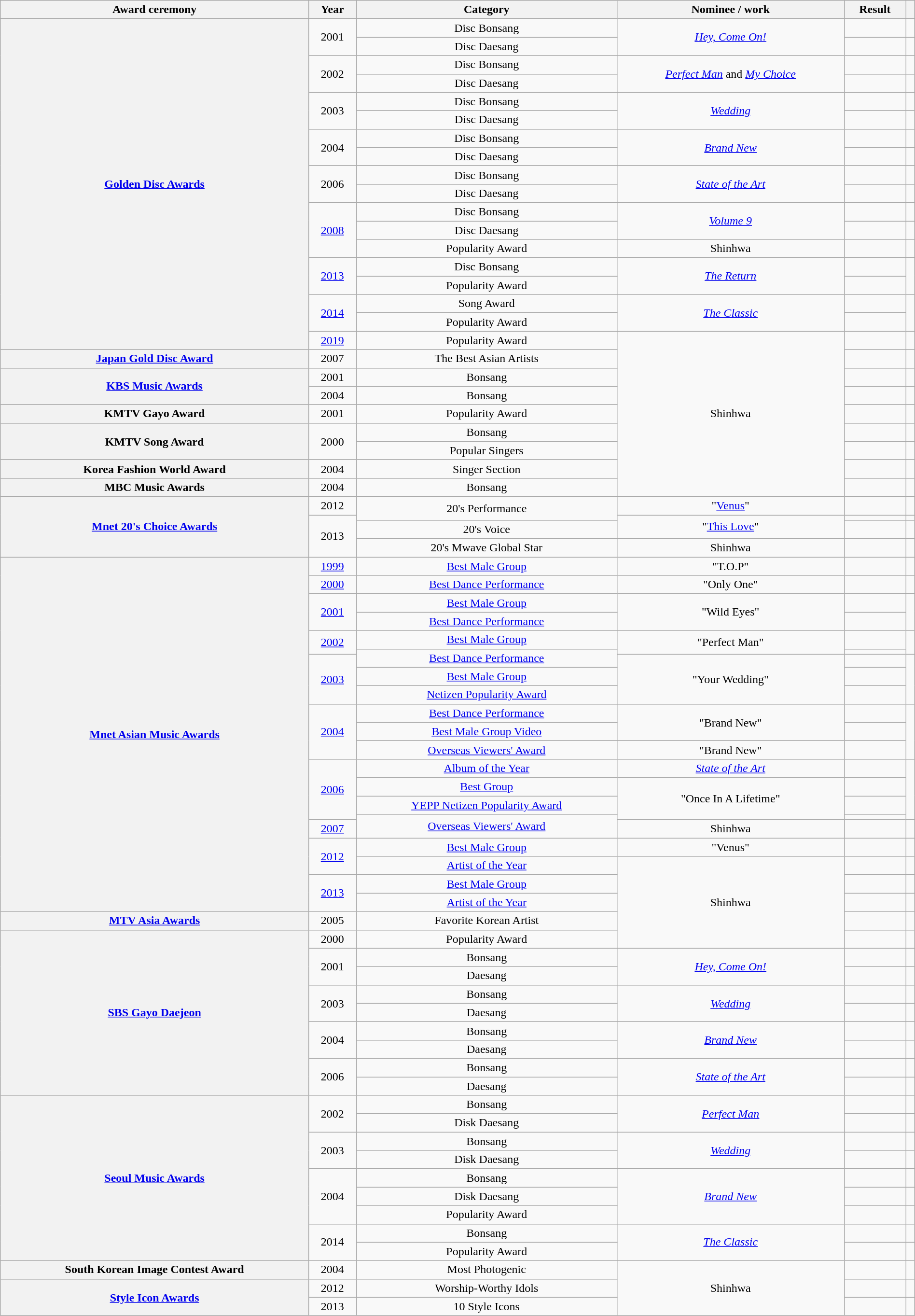<table class="wikitable sortable plainrowheaders" style="text-align:center; width:100%">
<tr>
<th scope="col">Award ceremony</th>
<th scope="col">Year</th>
<th scope="col">Category</th>
<th scope="col">Nominee / work</th>
<th scope="col">Result</th>
<th scope="col" class="unsortable"></th>
</tr>
<tr>
<th scope="row" rowspan="18"><a href='#'>Golden Disc Awards</a></th>
<td style="text-align:center" rowspan="2">2001</td>
<td>Disc Bonsang</td>
<td rowspan="2"><em><a href='#'>Hey, Come On!</a></em></td>
<td></td>
<td></td>
</tr>
<tr>
<td>Disc Daesang</td>
<td></td>
<td></td>
</tr>
<tr>
<td style="text-align:center" rowspan="2">2002</td>
<td>Disc Bonsang</td>
<td rowspan="2"><em><a href='#'>Perfect Man</a></em> and <em><a href='#'>My Choice</a></em></td>
<td></td>
<td></td>
</tr>
<tr>
<td>Disc Daesang</td>
<td></td>
<td></td>
</tr>
<tr>
<td style="text-align:center" rowspan="2">2003</td>
<td>Disc Bonsang</td>
<td rowspan="2"><em><a href='#'>Wedding</a></em></td>
<td></td>
<td></td>
</tr>
<tr>
<td>Disc Daesang</td>
<td></td>
<td></td>
</tr>
<tr>
<td style="text-align:center" rowspan="2">2004</td>
<td>Disc Bonsang</td>
<td rowspan="2"><em><a href='#'>Brand New</a></em></td>
<td></td>
<td></td>
</tr>
<tr>
<td>Disc Daesang</td>
<td></td>
<td></td>
</tr>
<tr>
<td style="text-align:center" rowspan="2">2006</td>
<td>Disc Bonsang</td>
<td rowspan="2"><em><a href='#'>State of the Art</a></em></td>
<td></td>
<td></td>
</tr>
<tr>
<td>Disc Daesang</td>
<td></td>
<td></td>
</tr>
<tr>
<td style="text-align:center" rowspan="3"><a href='#'>2008</a></td>
<td>Disc Bonsang</td>
<td rowspan="2"><em><a href='#'>Volume 9</a></em></td>
<td></td>
<td></td>
</tr>
<tr>
<td>Disc Daesang</td>
<td></td>
<td></td>
</tr>
<tr>
<td>Popularity Award</td>
<td>Shinhwa</td>
<td></td>
<td style="text-align:center"></td>
</tr>
<tr>
<td style="text-align:center" rowspan="2"><a href='#'>2013</a></td>
<td>Disc Bonsang</td>
<td rowspan="2"><em><a href='#'>The Return</a></em></td>
<td></td>
<td style="text-align:center" rowspan="2"></td>
</tr>
<tr>
<td>Popularity Award</td>
<td></td>
</tr>
<tr>
<td style="text-align:center" rowspan="2"><a href='#'>2014</a></td>
<td>Song Award</td>
<td rowspan="2"><em><a href='#'>The Classic</a></em></td>
<td></td>
<td style="text-align:center" rowspan="2"></td>
</tr>
<tr>
<td>Popularity Award</td>
<td></td>
</tr>
<tr>
<td style="text-align:center"><a href='#'>2019</a></td>
<td>Popularity Award</td>
<td rowspan="9">Shinhwa</td>
<td></td>
<td></td>
</tr>
<tr>
<th scope="row"><a href='#'>Japan Gold Disc Award</a></th>
<td style="text-align:center">2007</td>
<td>The Best Asian Artists</td>
<td></td>
<td></td>
</tr>
<tr>
<th scope="row" rowspan="2"><a href='#'>KBS Music Awards</a></th>
<td style="text-align:center">2001</td>
<td>Bonsang</td>
<td></td>
<td></td>
</tr>
<tr>
<td style="text-align:center">2004</td>
<td>Bonsang</td>
<td></td>
<td></td>
</tr>
<tr>
<th scope="row">KMTV Gayo Award</th>
<td style="text-align:center">2001</td>
<td>Popularity Award</td>
<td></td>
<td></td>
</tr>
<tr>
<th scope="row" rowspan="2">KMTV Song Award</th>
<td style="text-align:center" rowspan="2">2000</td>
<td>Bonsang</td>
<td></td>
<td></td>
</tr>
<tr>
<td>Popular Singers</td>
<td></td>
<td></td>
</tr>
<tr>
<th scope="row">Korea Fashion World Award</th>
<td style="text-align:center">2004</td>
<td>Singer Section</td>
<td></td>
<td></td>
</tr>
<tr>
<th scope="row">MBC Music Awards</th>
<td style="text-align:center">2004</td>
<td>Bonsang</td>
<td></td>
<td></td>
</tr>
<tr>
<th scope="row" rowspan="4"><a href='#'>Mnet 20's Choice Awards</a></th>
<td style="text-align:center">2012</td>
<td rowspan="2">20's Performance</td>
<td>"<a href='#'>Venus</a>"</td>
<td></td>
<td style="text-align:center"></td>
</tr>
<tr>
<td style="text-align:center" rowspan="3">2013</td>
<td rowspan="2">"<a href='#'>This Love</a>"</td>
<td></td>
<td style="text-align:center"></td>
</tr>
<tr>
<td>20's Voice</td>
<td></td>
<td style="text-align:center"></td>
</tr>
<tr>
<td>20's Mwave Global Star</td>
<td>Shinhwa</td>
<td></td>
<td style="text-align:center"></td>
</tr>
<tr>
<th scope="row" rowspan="21"><a href='#'>Mnet Asian Music Awards</a></th>
<td style="text-align:center"><a href='#'>1999</a></td>
<td><a href='#'>Best Male Group</a></td>
<td>"T.O.P"</td>
<td></td>
<td style="text-align:center"></td>
</tr>
<tr>
<td style="text-align:center"><a href='#'>2000</a></td>
<td><a href='#'>Best Dance Performance</a></td>
<td>"Only One"</td>
<td></td>
<td style="text-align:center"></td>
</tr>
<tr>
<td style="text-align:center" rowspan="2"><a href='#'>2001</a></td>
<td><a href='#'>Best Male Group</a></td>
<td rowspan="2">"Wild Eyes"</td>
<td></td>
<td style="text-align:center" rowspan="2"></td>
</tr>
<tr>
<td><a href='#'>Best Dance Performance</a></td>
<td></td>
</tr>
<tr>
<td style="text-align:center" rowspan="2"><a href='#'>2002</a></td>
<td><a href='#'>Best Male Group</a></td>
<td rowspan="2">"Perfect Man"</td>
<td></td>
<td style="text-align:center" rowspan="2"></td>
</tr>
<tr>
<td rowspan="2"><a href='#'>Best Dance Performance</a></td>
<td></td>
</tr>
<tr>
<td style="text-align:center" rowspan="3"><a href='#'>2003</a></td>
<td rowspan="3">"Your Wedding"</td>
<td></td>
<td style="text-align:center" rowspan="3"></td>
</tr>
<tr>
<td><a href='#'>Best Male Group</a></td>
<td></td>
</tr>
<tr>
<td><a href='#'>Netizen Popularity Award</a></td>
<td></td>
</tr>
<tr>
<td style="text-align:center" rowspan="3"><a href='#'>2004</a></td>
<td><a href='#'>Best Dance Performance</a></td>
<td rowspan="2">"Brand New"</td>
<td></td>
<td style="text-align:center" rowspan="3"></td>
</tr>
<tr>
<td><a href='#'>Best Male Group Video</a></td>
<td></td>
</tr>
<tr>
<td><a href='#'>Overseas Viewers' Award</a></td>
<td>"Brand New"</td>
<td></td>
</tr>
<tr>
<td style="text-align:center" rowspan="4"><a href='#'>2006</a></td>
<td><a href='#'>Album of the Year</a></td>
<td><em><a href='#'>State of the Art</a></em></td>
<td></td>
<td style="text-align:center" rowspan="4"></td>
</tr>
<tr>
<td><a href='#'>Best Group</a></td>
<td rowspan="3">"Once In A Lifetime"</td>
<td></td>
</tr>
<tr>
<td><a href='#'>YEPP Netizen Popularity Award</a></td>
<td></td>
</tr>
<tr>
<td rowspan="2"><a href='#'>Overseas Viewers' Award</a></td>
<td></td>
</tr>
<tr>
<td style="text-align:center"><a href='#'>2007</a></td>
<td>Shinhwa</td>
<td></td>
<td></td>
</tr>
<tr>
<td style="text-align:center" rowspan="2"><a href='#'>2012</a></td>
<td><a href='#'>Best Male Group</a></td>
<td>"Venus"</td>
<td></td>
<td style="text-align:center"></td>
</tr>
<tr>
<td><a href='#'>Artist of the Year</a></td>
<td rowspan="5">Shinhwa</td>
<td></td>
<td></td>
</tr>
<tr>
<td style="text-align:center" rowspan="2"><a href='#'>2013</a></td>
<td><a href='#'>Best Male Group</a></td>
<td></td>
<td style="text-align:center"></td>
</tr>
<tr>
<td><a href='#'>Artist of the Year</a></td>
<td></td>
<td></td>
</tr>
<tr>
<th scope="row"><a href='#'>MTV Asia Awards</a></th>
<td style="text-align:center">2005</td>
<td>Favorite Korean Artist</td>
<td></td>
<td></td>
</tr>
<tr>
<th scope="row" rowspan="9"><a href='#'>SBS Gayo Daejeon</a></th>
<td style="text-align:center">2000</td>
<td>Popularity Award</td>
<td></td>
<td></td>
</tr>
<tr>
<td style="text-align:center" rowspan="2">2001</td>
<td>Bonsang</td>
<td rowspan="2"><em><a href='#'>Hey, Come On!</a></em></td>
<td></td>
<td></td>
</tr>
<tr>
<td>Daesang</td>
<td></td>
<td></td>
</tr>
<tr>
<td style="text-align:center" rowspan="2">2003</td>
<td>Bonsang</td>
<td rowspan="2"><em><a href='#'>Wedding</a></em></td>
<td></td>
<td></td>
</tr>
<tr>
<td>Daesang</td>
<td></td>
<td></td>
</tr>
<tr>
<td style="text-align:center" rowspan="2">2004</td>
<td>Bonsang</td>
<td rowspan="2"><em><a href='#'>Brand New</a></em></td>
<td></td>
<td></td>
</tr>
<tr>
<td>Daesang</td>
<td></td>
<td></td>
</tr>
<tr>
<td style="text-align:center" rowspan="2">2006</td>
<td>Bonsang</td>
<td rowspan="2"><em><a href='#'>State of the Art</a></em></td>
<td></td>
<td></td>
</tr>
<tr>
<td>Daesang</td>
<td></td>
<td></td>
</tr>
<tr>
<th scope="row" rowspan="9"><a href='#'>Seoul Music Awards</a></th>
<td style="text-align:center" rowspan="2">2002</td>
<td>Bonsang</td>
<td rowspan="2"><em><a href='#'>Perfect Man</a></em></td>
<td></td>
<td></td>
</tr>
<tr>
<td>Disk Daesang</td>
<td></td>
<td></td>
</tr>
<tr>
<td style="text-align:center" rowspan="2">2003</td>
<td>Bonsang</td>
<td rowspan="2"><em><a href='#'>Wedding</a></em></td>
<td></td>
<td></td>
</tr>
<tr>
<td>Disk Daesang</td>
<td></td>
<td></td>
</tr>
<tr>
<td style="text-align:center" rowspan="3">2004</td>
<td>Bonsang</td>
<td rowspan="3"><em><a href='#'>Brand New</a></em></td>
<td></td>
<td></td>
</tr>
<tr>
<td>Disk Daesang</td>
<td></td>
<td></td>
</tr>
<tr>
<td>Popularity Award</td>
<td></td>
<td></td>
</tr>
<tr>
<td style="text-align:center" rowspan="2">2014</td>
<td>Bonsang</td>
<td rowspan="2"><em><a href='#'>The Classic</a></em></td>
<td></td>
<td style="text-align:center"></td>
</tr>
<tr>
<td>Popularity Award</td>
<td></td>
<td></td>
</tr>
<tr>
<th scope="row">South Korean Image Contest Award</th>
<td style="text-align:center">2004</td>
<td>Most Photogenic</td>
<td rowspan="3">Shinhwa</td>
<td></td>
<td></td>
</tr>
<tr>
<th scope="row" rowspan=2><a href='#'>Style Icon Awards</a></th>
<td style="text-align:center">2012</td>
<td>Worship-Worthy Idols</td>
<td></td>
<td style="text-align:center"></td>
</tr>
<tr>
<td style="text-align:center">2013</td>
<td>10 Style Icons</td>
<td></td>
<td style="text-align:center"></td>
</tr>
</table>
